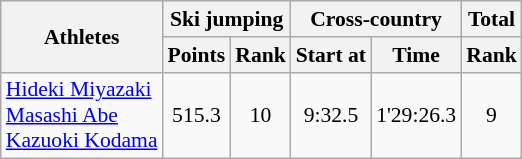<table class="wikitable" border="1" style="font-size:90%">
<tr>
<th rowspan="2">Athletes</th>
<th colspan="2">Ski jumping</th>
<th colspan="2">Cross-country</th>
<th>Total</th>
</tr>
<tr>
<th>Points</th>
<th>Rank</th>
<th>Start at</th>
<th>Time</th>
<th>Rank</th>
</tr>
<tr>
<td><a href='#'>Hideki Miyazaki</a><br><a href='#'>Masashi Abe</a><br><a href='#'>Kazuoki Kodama</a></td>
<td align=center>515.3</td>
<td align=center>10</td>
<td align=center>9:32.5</td>
<td align=center>1'29:26.3</td>
<td align=center>9</td>
</tr>
</table>
